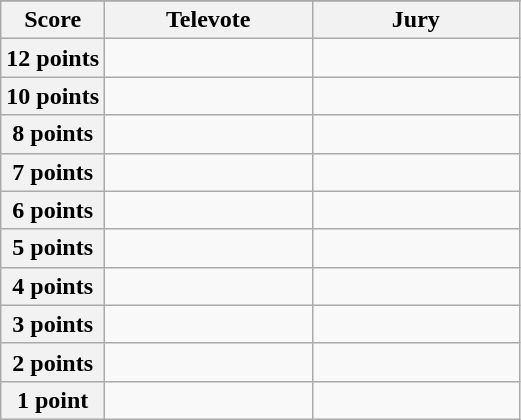<table class="wikitable">
<tr>
</tr>
<tr>
<th scope="col" width="20%">Score</th>
<th scope="col" width="40%">Televote</th>
<th scope="col" width="40%">Jury</th>
</tr>
<tr>
<th scope="row">12 points</th>
<td></td>
<td></td>
</tr>
<tr>
<th scope="row">10 points</th>
<td></td>
<td></td>
</tr>
<tr>
<th scope="row">8 points</th>
<td></td>
<td></td>
</tr>
<tr>
<th scope="row">7 points</th>
<td></td>
<td></td>
</tr>
<tr>
<th scope="row">6 points</th>
<td></td>
<td></td>
</tr>
<tr>
<th scope="row">5 points</th>
<td></td>
<td></td>
</tr>
<tr>
<th scope="row">4 points</th>
<td></td>
<td></td>
</tr>
<tr>
<th scope="row">3 points</th>
<td></td>
<td></td>
</tr>
<tr>
<th scope="row">2 points</th>
<td></td>
<td></td>
</tr>
<tr>
<th scope="row">1 point</th>
<td></td>
<td></td>
</tr>
</table>
